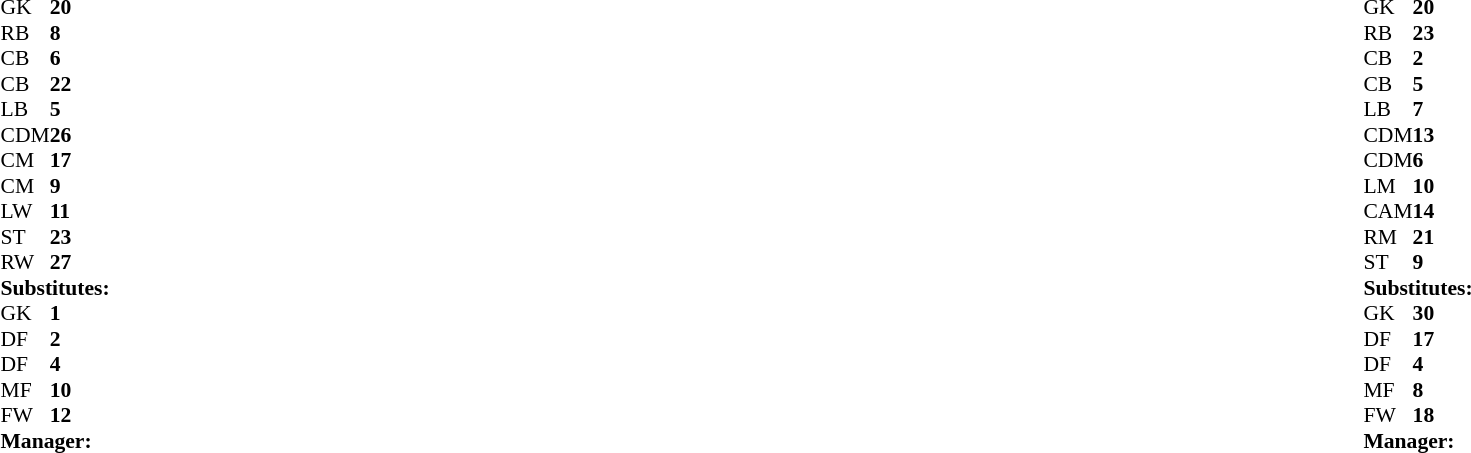<table style="width:100%">
<tr>
<td style="vertical-align:top; width:40%"><br><table style="font-size: 90%" cellspacing="0" cellpadding="0">
<tr>
<th width=25></th>
<th width=25></th>
</tr>
<tr>
<td>GK</td>
<td><strong>20</strong></td>
<td></td>
<td></td>
<td></td>
</tr>
<tr>
<td>RB</td>
<td><strong>8</strong></td>
<td></td>
<td></td>
<td></td>
</tr>
<tr>
<td>CB</td>
<td><strong>6</strong></td>
<td></td>
<td></td>
<td></td>
</tr>
<tr>
<td>CB</td>
<td><strong>22</strong></td>
<td></td>
<td></td>
<td></td>
</tr>
<tr>
<td>LB</td>
<td><strong>5</strong></td>
<td></td>
<td></td>
<td></td>
</tr>
<tr>
<td>CDM</td>
<td><strong>26</strong></td>
<td></td>
<td></td>
<td></td>
</tr>
<tr>
<td>CM</td>
<td><strong>17</strong></td>
<td></td>
<td></td>
<td></td>
</tr>
<tr>
<td>CM</td>
<td><strong>9</strong></td>
<td></td>
<td></td>
<td></td>
</tr>
<tr>
<td>LW</td>
<td><strong>11</strong></td>
<td></td>
<td></td>
<td></td>
</tr>
<tr>
<td>ST</td>
<td><strong>23</strong></td>
<td></td>
<td></td>
<td></td>
</tr>
<tr>
<td>RW</td>
<td><strong>27</strong></td>
<td></td>
<td></td>
<td></td>
</tr>
<tr>
<td colspan=3><strong>Substitutes:</strong></td>
</tr>
<tr>
<td>GK</td>
<td><strong>1</strong></td>
<td></td>
<td></td>
</tr>
<tr>
<td>DF</td>
<td><strong>2</strong></td>
<td></td>
<td></td>
<td></td>
</tr>
<tr>
<td>DF</td>
<td><strong>4</strong></td>
<td></td>
<td></td>
<td></td>
</tr>
<tr>
<td>MF</td>
<td><strong>10</strong></td>
<td></td>
<td></td>
<td></td>
</tr>
<tr>
<td>FW</td>
<td><strong>12</strong></td>
<td></td>
<td></td>
<td></td>
</tr>
<tr>
<td colspan=3><strong>Manager:</strong></td>
</tr>
<tr>
<td colspan=4></td>
</tr>
</table>
</td>
<td valign="top"></td>
<td style="vertical-align:top; width:50%"><br><table cellspacing="0" cellpadding="0" style="font-size:90%; margin:auto">
<tr>
<th width=25></th>
<th width=25></th>
</tr>
<tr>
<td>GK</td>
<td><strong>20</strong></td>
<td></td>
<td></td>
<td></td>
</tr>
<tr>
<td>RB</td>
<td><strong>23</strong></td>
<td></td>
<td></td>
<td></td>
</tr>
<tr>
<td>CB</td>
<td><strong>2</strong></td>
<td></td>
<td></td>
<td></td>
</tr>
<tr>
<td>CB</td>
<td><strong>5</strong></td>
<td></td>
<td></td>
<td></td>
</tr>
<tr>
<td>LB</td>
<td><strong>7</strong></td>
<td></td>
<td></td>
<td></td>
</tr>
<tr>
<td>CDM</td>
<td><strong>13</strong></td>
<td></td>
<td></td>
<td></td>
</tr>
<tr>
<td>CDM</td>
<td><strong>6</strong></td>
<td></td>
<td></td>
<td></td>
</tr>
<tr>
<td>LM</td>
<td><strong>10</strong></td>
<td></td>
<td></td>
<td></td>
</tr>
<tr>
<td>CAM</td>
<td><strong>14</strong></td>
<td></td>
<td></td>
<td></td>
</tr>
<tr>
<td>RM</td>
<td><strong>21</strong></td>
<td></td>
<td></td>
<td></td>
</tr>
<tr>
<td>ST</td>
<td><strong>9</strong></td>
<td></td>
<td></td>
<td></td>
</tr>
<tr>
<td colspan=4><strong>Substitutes:</strong></td>
</tr>
<tr>
<td>GK</td>
<td><strong>30</strong></td>
<td></td>
<td></td>
</tr>
<tr>
<td>DF</td>
<td><strong>17</strong></td>
<td></td>
<td></td>
<td></td>
</tr>
<tr>
<td>DF</td>
<td><strong>4</strong></td>
<td></td>
<td></td>
<td></td>
</tr>
<tr>
<td>MF</td>
<td><strong>8</strong></td>
<td></td>
<td></td>
</tr>
<tr>
<td>FW</td>
<td><strong>18</strong></td>
<td></td>
<td></td>
<td></td>
</tr>
<tr>
<td colspan=4><strong>Manager:</strong></td>
</tr>
<tr>
<td colspan=4></td>
</tr>
</table>
</td>
</tr>
</table>
